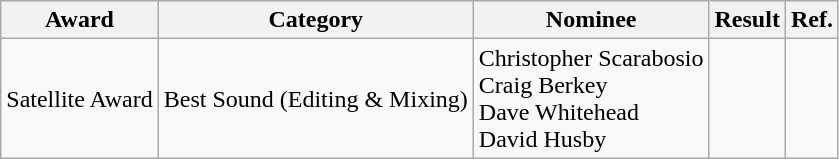<table class="wikitable sortable">
<tr>
<th>Award</th>
<th>Category</th>
<th>Nominee</th>
<th>Result</th>
<th>Ref.</th>
</tr>
<tr>
<td>Satellite Award</td>
<td>Best Sound (Editing & Mixing)</td>
<td>Christopher Scarabosio <br> Craig Berkey <br> Dave Whitehead <br> David Husby</td>
<td></td>
<td></td>
</tr>
</table>
